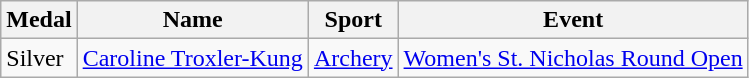<table class="wikitable sortable">
<tr>
<th>Medal</th>
<th>Name</th>
<th>Sport</th>
<th>Event</th>
</tr>
<tr>
<td> Silver</td>
<td><a href='#'>Caroline Troxler-Kung</a></td>
<td><a href='#'>Archery</a></td>
<td><a href='#'>Women's St. Nicholas Round Open</a></td>
</tr>
</table>
